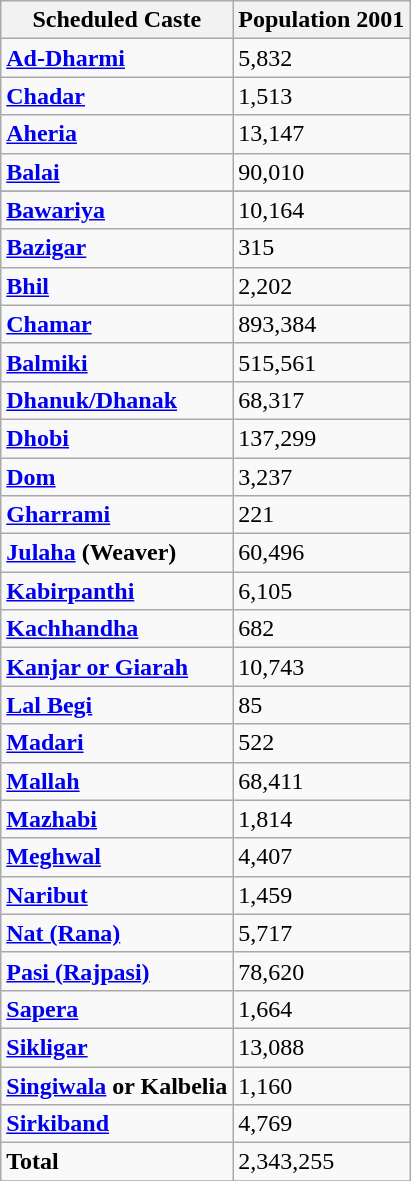<table class="wikitable">
<tr>
<th>Scheduled Caste</th>
<th>Population 2001</th>
</tr>
<tr>
<td><strong><a href='#'>Ad-Dharmi</a></strong></td>
<td>5,832</td>
</tr>
<tr>
<td><strong><a href='#'>Chadar</a></strong></td>
<td>1,513</td>
</tr>
<tr>
<td><strong><a href='#'>Aheria</a> </strong></td>
<td>13,147</td>
</tr>
<tr>
<td><strong><a href='#'>Balai</a> </strong></td>
<td>90,010</td>
</tr>
<tr>
</tr>
<tr>
<td><strong><a href='#'>Bawariya</a></strong></td>
<td>10,164</td>
</tr>
<tr>
<td><strong><a href='#'>Bazigar</a></strong></td>
<td>315</td>
</tr>
<tr>
<td><strong><a href='#'>Bhil</a></strong></td>
<td>2,202</td>
</tr>
<tr>
<td><strong><a href='#'>Chamar</a></strong></td>
<td>893,384</td>
</tr>
<tr>
<td><strong><a href='#'>Balmiki</a> </strong></td>
<td>515,561</td>
</tr>
<tr>
<td><strong><a href='#'>Dhanuk/Dhanak</a></strong></td>
<td>68,317</td>
</tr>
<tr>
<td><strong><a href='#'>Dhobi</a></strong></td>
<td>137,299</td>
</tr>
<tr>
<td><strong><a href='#'>Dom</a></strong></td>
<td>3,237</td>
</tr>
<tr>
<td><strong><a href='#'>Gharrami</a></strong></td>
<td>221</td>
</tr>
<tr>
<td><strong><a href='#'>Julaha</a> (Weaver) </strong></td>
<td>60,496</td>
</tr>
<tr>
<td><strong><a href='#'>Kabirpanthi</a></strong></td>
<td>6,105</td>
</tr>
<tr>
<td><strong><a href='#'>Kachhandha</a> </strong></td>
<td>682</td>
</tr>
<tr>
<td><strong> <a href='#'>Kanjar or Giarah</a> </strong></td>
<td>10,743</td>
</tr>
<tr>
<td><strong><a href='#'>Lal Begi</a> </strong></td>
<td>85</td>
</tr>
<tr>
<td><strong><a href='#'>Madari</a> </strong></td>
<td>522</td>
</tr>
<tr>
<td><strong><a href='#'>Mallah</a> </strong></td>
<td>68,411</td>
</tr>
<tr>
<td><strong><a href='#'>Mazhabi</a></strong></td>
<td>1,814</td>
</tr>
<tr>
<td><strong><a href='#'>Meghwal</a></strong></td>
<td>4,407</td>
</tr>
<tr>
<td><strong><a href='#'>Naribut</a> </strong></td>
<td>1,459</td>
</tr>
<tr>
<td><strong><a href='#'>Nat (Rana)</a></strong></td>
<td>5,717</td>
</tr>
<tr>
<td><strong><a href='#'>Pasi (Rajpasi)</a></strong></td>
<td>78,620</td>
</tr>
<tr>
<td><strong><a href='#'>Sapera</a></strong></td>
<td>1,664</td>
</tr>
<tr>
<td><strong><a href='#'>Sikligar</a></strong></td>
<td>13,088</td>
</tr>
<tr>
<td><strong><a href='#'>Singiwala</a> or Kalbelia </strong></td>
<td>1,160</td>
</tr>
<tr>
<td><strong><a href='#'>Sirkiband</a></strong></td>
<td>4,769</td>
</tr>
<tr>
<td><strong>Total</strong></td>
<td>2,343,255</td>
</tr>
<tr>
</tr>
</table>
